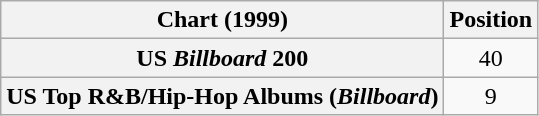<table class="wikitable sortable plainrowheaders">
<tr>
<th>Chart (1999)</th>
<th>Position</th>
</tr>
<tr>
<th scope="row">US <em>Billboard</em> 200</th>
<td align="center">40</td>
</tr>
<tr>
<th scope="row">US Top R&B/Hip-Hop Albums (<em>Billboard</em>)</th>
<td align="center">9</td>
</tr>
</table>
